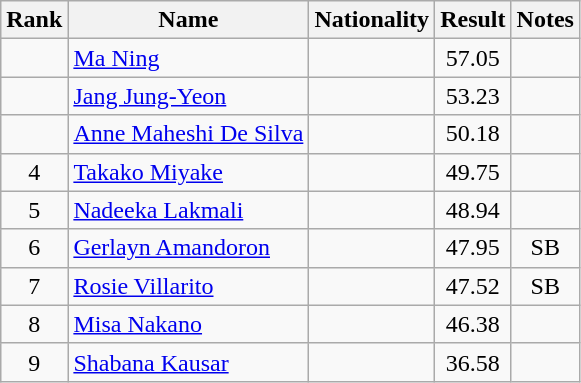<table class="wikitable sortable" style="text-align:center">
<tr>
<th>Rank</th>
<th>Name</th>
<th>Nationality</th>
<th>Result</th>
<th>Notes</th>
</tr>
<tr>
<td></td>
<td align=left><a href='#'>Ma Ning</a></td>
<td align=left></td>
<td>57.05</td>
<td></td>
</tr>
<tr>
<td></td>
<td align=left><a href='#'>Jang Jung-Yeon</a></td>
<td align=left></td>
<td>53.23</td>
<td></td>
</tr>
<tr>
<td></td>
<td align=left><a href='#'>Anne Maheshi De Silva</a></td>
<td align=left></td>
<td>50.18</td>
<td></td>
</tr>
<tr>
<td>4</td>
<td align=left><a href='#'>Takako Miyake</a></td>
<td align=left></td>
<td>49.75</td>
<td></td>
</tr>
<tr>
<td>5</td>
<td align=left><a href='#'>Nadeeka Lakmali</a></td>
<td align=left></td>
<td>48.94</td>
<td></td>
</tr>
<tr>
<td>6</td>
<td align=left><a href='#'>Gerlayn Amandoron</a></td>
<td align=left></td>
<td>47.95</td>
<td>SB</td>
</tr>
<tr>
<td>7</td>
<td align=left><a href='#'>Rosie Villarito</a></td>
<td align=left></td>
<td>47.52</td>
<td>SB</td>
</tr>
<tr>
<td>8</td>
<td align=left><a href='#'>Misa Nakano</a></td>
<td align=left></td>
<td>46.38</td>
<td></td>
</tr>
<tr>
<td>9</td>
<td align=left><a href='#'>Shabana Kausar</a></td>
<td align=left></td>
<td>36.58</td>
<td></td>
</tr>
</table>
